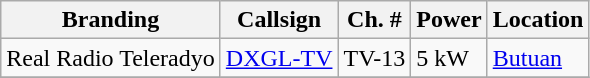<table class="wikitable">
<tr>
<th>Branding</th>
<th>Callsign</th>
<th>Ch. #</th>
<th>Power</th>
<th>Location</th>
</tr>
<tr>
<td>Real Radio Teleradyo</td>
<td><a href='#'>DXGL-TV</a></td>
<td>TV-13</td>
<td>5 kW</td>
<td><a href='#'>Butuan</a></td>
</tr>
<tr>
</tr>
</table>
